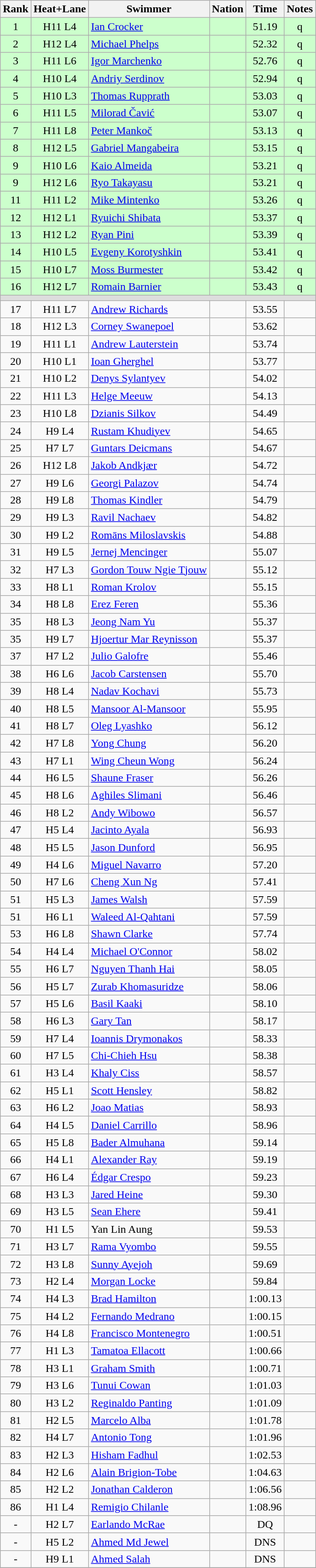<table class="wikitable sortable" style="text-align:center">
<tr>
<th>Rank</th>
<th>Heat+Lane</th>
<th>Swimmer</th>
<th>Nation</th>
<th>Time</th>
<th>Notes</th>
</tr>
<tr bgcolor=ccffcc>
<td>1</td>
<td>H11 L4</td>
<td align=left><a href='#'>Ian Crocker</a></td>
<td align=left></td>
<td>51.19</td>
<td>q</td>
</tr>
<tr bgcolor=ccffcc>
<td>2</td>
<td>H12 L4</td>
<td align=left><a href='#'>Michael Phelps</a></td>
<td align=left></td>
<td>52.32</td>
<td>q</td>
</tr>
<tr bgcolor=ccffcc>
<td>3</td>
<td>H11 L6</td>
<td align=left><a href='#'>Igor Marchenko</a></td>
<td align=left></td>
<td>52.76</td>
<td>q</td>
</tr>
<tr bgcolor=ccffcc>
<td>4</td>
<td>H10 L4</td>
<td align=left><a href='#'>Andriy Serdinov</a></td>
<td align=left></td>
<td>52.94</td>
<td>q</td>
</tr>
<tr bgcolor=ccffcc>
<td>5</td>
<td>H10 L3</td>
<td align=left><a href='#'>Thomas Rupprath</a></td>
<td align=left></td>
<td>53.03</td>
<td>q</td>
</tr>
<tr bgcolor=ccffcc>
<td>6</td>
<td>H11 L5</td>
<td align=left><a href='#'>Milorad Čavić</a></td>
<td align=left></td>
<td>53.07</td>
<td>q</td>
</tr>
<tr bgcolor=ccffcc>
<td>7</td>
<td>H11 L8</td>
<td align=left><a href='#'>Peter Mankoč</a></td>
<td align=left></td>
<td>53.13</td>
<td>q</td>
</tr>
<tr bgcolor=ccffcc>
<td>8</td>
<td>H12 L5</td>
<td align=left><a href='#'>Gabriel Mangabeira</a></td>
<td align=left></td>
<td>53.15</td>
<td>q</td>
</tr>
<tr bgcolor=ccffcc>
<td>9</td>
<td>H10 L6</td>
<td align=left><a href='#'>Kaio Almeida</a></td>
<td align=left></td>
<td>53.21</td>
<td>q</td>
</tr>
<tr bgcolor=ccffcc>
<td>9</td>
<td>H12 L6</td>
<td align=left><a href='#'>Ryo Takayasu</a></td>
<td align=left></td>
<td>53.21</td>
<td>q</td>
</tr>
<tr bgcolor=ccffcc>
<td>11</td>
<td>H11 L2</td>
<td align=left><a href='#'>Mike Mintenko</a></td>
<td align=left></td>
<td>53.26</td>
<td>q</td>
</tr>
<tr bgcolor=ccffcc>
<td>12</td>
<td>H12 L1</td>
<td align=left><a href='#'>Ryuichi Shibata</a></td>
<td align=left></td>
<td>53.37</td>
<td>q</td>
</tr>
<tr bgcolor=ccffcc>
<td>13</td>
<td>H12 L2</td>
<td align=left><a href='#'>Ryan Pini</a></td>
<td align=left></td>
<td>53.39</td>
<td>q</td>
</tr>
<tr bgcolor=ccffcc>
<td>14</td>
<td>H10 L5</td>
<td align=left><a href='#'>Evgeny Korotyshkin</a></td>
<td align=left></td>
<td>53.41</td>
<td>q</td>
</tr>
<tr bgcolor=ccffcc>
<td>15</td>
<td>H10 L7</td>
<td align=left><a href='#'>Moss Burmester</a></td>
<td align=left></td>
<td>53.42</td>
<td>q</td>
</tr>
<tr bgcolor=ccffcc>
<td>16</td>
<td>H12 L7</td>
<td align=left><a href='#'>Romain Barnier</a></td>
<td align=left></td>
<td>53.43</td>
<td>q</td>
</tr>
<tr bgcolor=#DDDDDD>
<td colspan=7></td>
</tr>
<tr>
<td>17</td>
<td>H11 L7</td>
<td align=left><a href='#'>Andrew Richards</a></td>
<td align=left></td>
<td>53.55</td>
<td></td>
</tr>
<tr>
<td>18</td>
<td>H12 L3</td>
<td align=left><a href='#'>Corney Swanepoel</a></td>
<td align=left></td>
<td>53.62</td>
<td></td>
</tr>
<tr>
<td>19</td>
<td>H11 L1</td>
<td align=left><a href='#'>Andrew Lauterstein</a></td>
<td align=left></td>
<td>53.74</td>
<td></td>
</tr>
<tr>
<td>20</td>
<td>H10 L1</td>
<td align=left><a href='#'>Ioan Gherghel</a></td>
<td align=left></td>
<td>53.77</td>
<td></td>
</tr>
<tr>
<td>21</td>
<td>H10 L2</td>
<td align=left><a href='#'>Denys Sylantyev</a></td>
<td align=left></td>
<td>54.02</td>
<td></td>
</tr>
<tr>
<td>22</td>
<td>H11 L3</td>
<td align=left><a href='#'>Helge Meeuw</a></td>
<td align=left></td>
<td>54.13</td>
<td></td>
</tr>
<tr>
<td>23</td>
<td>H10 L8</td>
<td align=left><a href='#'>Dzianis Silkov</a></td>
<td align=left></td>
<td>54.49</td>
<td></td>
</tr>
<tr>
<td>24</td>
<td>H9 L4</td>
<td align=left><a href='#'>Rustam Khudiyev</a></td>
<td align=left></td>
<td>54.65</td>
<td></td>
</tr>
<tr>
<td>25</td>
<td>H7 L7</td>
<td align=left><a href='#'>Guntars Deicmans</a></td>
<td align=left></td>
<td>54.67</td>
<td></td>
</tr>
<tr>
<td>26</td>
<td>H12 L8</td>
<td align=left><a href='#'>Jakob Andkjær</a></td>
<td align=left></td>
<td>54.72</td>
<td></td>
</tr>
<tr>
<td>27</td>
<td>H9 L6</td>
<td align=left><a href='#'>Georgi Palazov</a></td>
<td align=left></td>
<td>54.74</td>
<td></td>
</tr>
<tr>
<td>28</td>
<td>H9 L8</td>
<td align=left><a href='#'>Thomas Kindler</a></td>
<td align=left></td>
<td>54.79</td>
<td></td>
</tr>
<tr>
<td>29</td>
<td>H9 L3</td>
<td align=left><a href='#'>Ravil Nachaev</a></td>
<td align=left></td>
<td>54.82</td>
<td></td>
</tr>
<tr>
<td>30</td>
<td>H9 L2</td>
<td align=left><a href='#'>Romāns Miloslavskis</a></td>
<td align=left></td>
<td>54.88</td>
<td></td>
</tr>
<tr>
<td>31</td>
<td>H9 L5</td>
<td align=left><a href='#'>Jernej Mencinger</a></td>
<td align=left></td>
<td>55.07</td>
<td></td>
</tr>
<tr>
<td>32</td>
<td>H7 L3</td>
<td align=left><a href='#'>Gordon Touw Ngie Tjouw</a></td>
<td align=left></td>
<td>55.12</td>
<td></td>
</tr>
<tr>
<td>33</td>
<td>H8 L1</td>
<td align=left><a href='#'>Roman Krolov</a></td>
<td align=left></td>
<td>55.15</td>
<td></td>
</tr>
<tr>
<td>34</td>
<td>H8 L8</td>
<td align=left><a href='#'>Erez Feren</a></td>
<td align=left></td>
<td>55.36</td>
<td></td>
</tr>
<tr>
<td>35</td>
<td>H8 L3</td>
<td align=left><a href='#'>Jeong Nam Yu</a></td>
<td align=left></td>
<td>55.37</td>
<td></td>
</tr>
<tr>
<td>35</td>
<td>H9 L7</td>
<td align=left><a href='#'>Hjoertur Mar Reynisson</a></td>
<td align=left></td>
<td>55.37</td>
<td></td>
</tr>
<tr>
<td>37</td>
<td>H7 L2</td>
<td align=left><a href='#'>Julio Galofre</a></td>
<td align=left></td>
<td>55.46</td>
<td></td>
</tr>
<tr>
<td>38</td>
<td>H6 L6</td>
<td align=left><a href='#'>Jacob Carstensen</a></td>
<td align=left></td>
<td>55.70</td>
<td></td>
</tr>
<tr>
<td>39</td>
<td>H8 L4</td>
<td align=left><a href='#'>Nadav Kochavi</a></td>
<td align=left></td>
<td>55.73</td>
<td></td>
</tr>
<tr>
<td>40</td>
<td>H8 L5</td>
<td align=left><a href='#'>Mansoor Al-Mansoor</a></td>
<td align=left></td>
<td>55.95</td>
<td></td>
</tr>
<tr>
<td>41</td>
<td>H8 L7</td>
<td align=left><a href='#'>Oleg Lyashko</a></td>
<td align=left></td>
<td>56.12</td>
<td></td>
</tr>
<tr>
<td>42</td>
<td>H7 L8</td>
<td align=left><a href='#'>Yong Chung</a></td>
<td align=left></td>
<td>56.20</td>
<td></td>
</tr>
<tr>
<td>43</td>
<td>H7 L1</td>
<td align=left><a href='#'>Wing Cheun Wong</a></td>
<td align=left></td>
<td>56.24</td>
<td></td>
</tr>
<tr>
<td>44</td>
<td>H6 L5</td>
<td align=left><a href='#'>Shaune Fraser</a></td>
<td align=left></td>
<td>56.26</td>
<td></td>
</tr>
<tr>
<td>45</td>
<td>H8 L6</td>
<td align=left><a href='#'>Aghiles Slimani</a></td>
<td align=left></td>
<td>56.46</td>
<td></td>
</tr>
<tr>
<td>46</td>
<td>H8 L2</td>
<td align=left><a href='#'>Andy Wibowo</a></td>
<td align=left></td>
<td>56.57</td>
<td></td>
</tr>
<tr>
<td>47</td>
<td>H5 L4</td>
<td align=left><a href='#'>Jacinto Ayala</a></td>
<td align=left></td>
<td>56.93</td>
<td></td>
</tr>
<tr>
<td>48</td>
<td>H5 L5</td>
<td align=left><a href='#'>Jason Dunford</a></td>
<td align=left></td>
<td>56.95</td>
<td></td>
</tr>
<tr>
<td>49</td>
<td>H4 L6</td>
<td align=left><a href='#'>Miguel Navarro</a></td>
<td align=left></td>
<td>57.20</td>
<td></td>
</tr>
<tr>
<td>50</td>
<td>H7 L6</td>
<td align=left><a href='#'>Cheng Xun Ng</a></td>
<td align=left></td>
<td>57.41</td>
<td></td>
</tr>
<tr>
<td>51</td>
<td>H5 L3</td>
<td align=left><a href='#'>James Walsh</a></td>
<td align=left></td>
<td>57.59</td>
<td></td>
</tr>
<tr>
<td>51</td>
<td>H6 L1</td>
<td align=left><a href='#'>Waleed Al-Qahtani</a></td>
<td align=left></td>
<td>57.59</td>
<td></td>
</tr>
<tr>
<td>53</td>
<td>H6 L8</td>
<td align=left><a href='#'>Shawn Clarke</a></td>
<td align=left></td>
<td>57.74</td>
<td></td>
</tr>
<tr>
<td>54</td>
<td>H4 L4</td>
<td align=left><a href='#'>Michael O'Connor</a></td>
<td align=left></td>
<td>58.02</td>
<td></td>
</tr>
<tr>
<td>55</td>
<td>H6 L7</td>
<td align=left><a href='#'>Nguyen Thanh Hai</a></td>
<td align=left></td>
<td>58.05</td>
<td></td>
</tr>
<tr>
<td>56</td>
<td>H5 L7</td>
<td align=left><a href='#'>Zurab Khomasuridze</a></td>
<td align=left></td>
<td>58.06</td>
<td></td>
</tr>
<tr>
<td>57</td>
<td>H5 L6</td>
<td align=left><a href='#'>Basil Kaaki</a></td>
<td align=left></td>
<td>58.10</td>
<td></td>
</tr>
<tr>
<td>58</td>
<td>H6 L3</td>
<td align=left><a href='#'>Gary Tan</a></td>
<td align=left></td>
<td>58.17</td>
<td></td>
</tr>
<tr>
<td>59</td>
<td>H7 L4</td>
<td align=left><a href='#'>Ioannis Drymonakos</a></td>
<td align=left></td>
<td>58.33</td>
<td></td>
</tr>
<tr>
<td>60</td>
<td>H7 L5</td>
<td align=left><a href='#'>Chi-Chieh Hsu</a></td>
<td align=left></td>
<td>58.38</td>
<td></td>
</tr>
<tr>
<td>61</td>
<td>H3 L4</td>
<td align=left><a href='#'>Khaly Ciss</a></td>
<td align=left></td>
<td>58.57</td>
<td></td>
</tr>
<tr>
<td>62</td>
<td>H5 L1</td>
<td align=left><a href='#'>Scott Hensley</a></td>
<td align=left></td>
<td>58.82</td>
<td></td>
</tr>
<tr>
<td>63</td>
<td>H6 L2</td>
<td align=left><a href='#'>Joao Matias</a></td>
<td align=left></td>
<td>58.93</td>
<td></td>
</tr>
<tr>
<td>64</td>
<td>H4 L5</td>
<td align=left><a href='#'>Daniel Carrillo</a></td>
<td align=left></td>
<td>58.96</td>
<td></td>
</tr>
<tr>
<td>65</td>
<td>H5 L8</td>
<td align=left><a href='#'>Bader Almuhana</a></td>
<td align=left></td>
<td>59.14</td>
<td></td>
</tr>
<tr>
<td>66</td>
<td>H4 L1</td>
<td align=left><a href='#'>Alexander Ray</a></td>
<td align=left></td>
<td>59.19</td>
<td></td>
</tr>
<tr>
<td>67</td>
<td>H6 L4</td>
<td align=left><a href='#'>Édgar Crespo</a></td>
<td align=left></td>
<td>59.23</td>
<td></td>
</tr>
<tr>
<td>68</td>
<td>H3 L3</td>
<td align=left><a href='#'>Jared Heine</a></td>
<td align=left></td>
<td>59.30</td>
<td></td>
</tr>
<tr>
<td>69</td>
<td>H3 L5</td>
<td align=left><a href='#'>Sean Ehere</a></td>
<td align=left></td>
<td>59.41</td>
<td></td>
</tr>
<tr>
<td>70</td>
<td>H1 L5</td>
<td align=left>Yan Lin Aung</td>
<td align=left></td>
<td>59.53</td>
<td></td>
</tr>
<tr>
<td>71</td>
<td>H3 L7</td>
<td align=left><a href='#'>Rama Vyombo</a></td>
<td align=left></td>
<td>59.55</td>
<td></td>
</tr>
<tr>
<td>72</td>
<td>H3 L8</td>
<td align=left><a href='#'>Sunny Ayejoh</a></td>
<td align=left></td>
<td>59.69</td>
<td></td>
</tr>
<tr>
<td>73</td>
<td>H2 L4</td>
<td align=left><a href='#'>Morgan Locke</a></td>
<td align=left></td>
<td>59.84</td>
<td></td>
</tr>
<tr>
<td>74</td>
<td>H4 L3</td>
<td align=left><a href='#'>Brad Hamilton</a></td>
<td align=left></td>
<td>1:00.13</td>
<td></td>
</tr>
<tr>
<td>75</td>
<td>H4 L2</td>
<td align=left><a href='#'>Fernando Medrano</a></td>
<td align=left></td>
<td>1:00.15</td>
<td></td>
</tr>
<tr>
<td>76</td>
<td>H4 L8</td>
<td align=left><a href='#'>Francisco Montenegro</a></td>
<td align=left></td>
<td>1:00.51</td>
<td></td>
</tr>
<tr>
<td>77</td>
<td>H1 L3</td>
<td align=left><a href='#'>Tamatoa Ellacott</a></td>
<td align=left></td>
<td>1:00.66</td>
<td></td>
</tr>
<tr>
<td>78</td>
<td>H3 L1</td>
<td align=left><a href='#'>Graham Smith</a></td>
<td align=left></td>
<td>1:00.71</td>
<td></td>
</tr>
<tr>
<td>79</td>
<td>H3 L6</td>
<td align=left><a href='#'>Tunui Cowan</a></td>
<td align=left></td>
<td>1:01.03</td>
<td></td>
</tr>
<tr>
<td>80</td>
<td>H3 L2</td>
<td align=left><a href='#'>Reginaldo Panting</a></td>
<td align=left></td>
<td>1:01.09</td>
<td></td>
</tr>
<tr>
<td>81</td>
<td>H2 L5</td>
<td align=left><a href='#'>Marcelo Alba</a></td>
<td align=left></td>
<td>1:01.78</td>
<td></td>
</tr>
<tr>
<td>82</td>
<td>H4 L7</td>
<td align=left><a href='#'>Antonio Tong</a></td>
<td align=left></td>
<td>1:01.96</td>
<td></td>
</tr>
<tr>
<td>83</td>
<td>H2 L3</td>
<td align=left><a href='#'>Hisham Fadhul</a></td>
<td align=left></td>
<td>1:02.53</td>
<td></td>
</tr>
<tr>
<td>84</td>
<td>H2 L6</td>
<td align=left><a href='#'>Alain Brigion-Tobe</a></td>
<td align=left></td>
<td>1:04.63</td>
<td></td>
</tr>
<tr>
<td>85</td>
<td>H2 L2</td>
<td align=left><a href='#'>Jonathan Calderon</a></td>
<td align=left></td>
<td>1:06.56</td>
<td></td>
</tr>
<tr>
<td>86</td>
<td>H1 L4</td>
<td align=left><a href='#'>Remigio Chilanle</a></td>
<td align=left></td>
<td>1:08.96</td>
<td></td>
</tr>
<tr>
<td>-</td>
<td>H2 L7</td>
<td align=left><a href='#'>Earlando McRae</a></td>
<td align=left></td>
<td>DQ</td>
<td></td>
</tr>
<tr>
<td>-</td>
<td>H5 L2</td>
<td align=left><a href='#'>Ahmed Md Jewel</a></td>
<td align=left></td>
<td>DNS</td>
<td></td>
</tr>
<tr>
<td>-</td>
<td>H9 L1</td>
<td align=left><a href='#'>Ahmed Salah</a></td>
<td align=left></td>
<td>DNS</td>
<td></td>
</tr>
<tr>
</tr>
</table>
